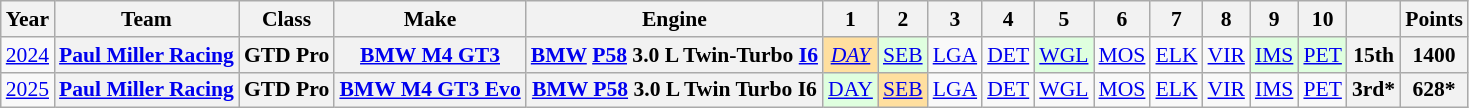<table class="wikitable" style="text-align:center; font-size:90%">
<tr>
<th>Year</th>
<th>Team</th>
<th>Class</th>
<th>Make</th>
<th>Engine</th>
<th>1</th>
<th>2</th>
<th>3</th>
<th>4</th>
<th>5</th>
<th>6</th>
<th>7</th>
<th>8</th>
<th>9</th>
<th>10</th>
<th></th>
<th>Points</th>
</tr>
<tr>
<td><a href='#'>2024</a></td>
<th><a href='#'>Paul Miller Racing</a></th>
<th>GTD Pro</th>
<th><a href='#'>BMW M4 GT3</a></th>
<th><a href='#'>BMW</a> <a href='#'>P58</a> 3.0 L Twin-Turbo <a href='#'>I6</a></th>
<td style="background:#ffdf9f;"><em><a href='#'>DAY</a><br></em></td>
<td style="background:#dfffdf;"><a href='#'>SEB</a><br></td>
<td><a href='#'>LGA</a></td>
<td><a href='#'>DET</a></td>
<td style="background:#dfffdf;"><a href='#'>WGL</a><br></td>
<td><a href='#'>MOS</a></td>
<td><a href='#'>ELK</a></td>
<td><a href='#'>VIR</a></td>
<td style="background:#dfffdf;"><a href='#'>IMS</a><br></td>
<td style="background:#dfffdf;"><a href='#'>PET</a><br></td>
<th>15th</th>
<th>1400</th>
</tr>
<tr>
<td><a href='#'>2025</a></td>
<th><a href='#'>Paul Miller Racing</a></th>
<th>GTD Pro</th>
<th><a href='#'>BMW M4 GT3 Evo</a></th>
<th><a href='#'>BMW P58</a> 3.0 L Twin Turbo I6</th>
<td style="background:#DFFFDF;"><a href='#'>DAY</a><br></td>
<td style="background:#FFDF9F;"><a href='#'>SEB</a><br></td>
<td style="background:#;"><a href='#'>LGA</a><br></td>
<td style="background:#;"><a href='#'>DET</a><br></td>
<td style="background:#;"><a href='#'>WGL</a><br></td>
<td style="background:#;"><a href='#'>MOS</a><br></td>
<td style="background:#;"><a href='#'>ELK</a><br></td>
<td style="background:#;"><a href='#'>VIR</a><br></td>
<td style="background:#;"><a href='#'>IMS</a><br></td>
<td style="background:#;"><a href='#'>PET</a><br></td>
<th>3rd*</th>
<th>628*</th>
</tr>
</table>
